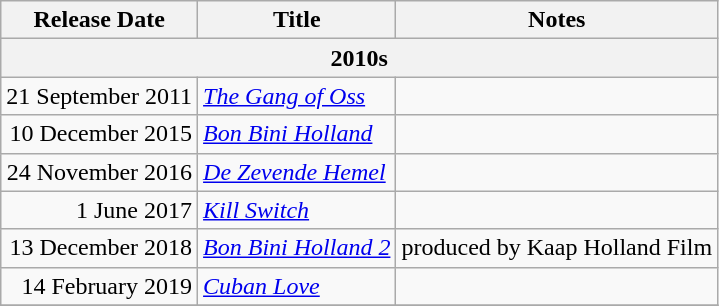<table class="wikitable sortable mw-collapsible">
<tr>
<th>Release Date</th>
<th>Title</th>
<th>Notes</th>
</tr>
<tr>
<th colspan="6" style="background-color:#white;">2010s</th>
</tr>
<tr>
<td style="text-align:right;">21 September 2011</td>
<td><em><a href='#'>The Gang of Oss</a></em></td>
</tr>
<tr>
<td style="text-align:right;">10 December 2015</td>
<td><em><a href='#'>Bon Bini Holland</a></em></td>
<td></td>
</tr>
<tr>
<td style="text-align:right;">24 November 2016</td>
<td><em><a href='#'>De Zevende Hemel</a></em></td>
<td></td>
</tr>
<tr>
<td style="text-align:right;">1 June 2017</td>
<td><em><a href='#'>Kill Switch</a></em></td>
<td></td>
</tr>
<tr>
<td style="text-align:right;">13 December 2018</td>
<td><em><a href='#'>Bon Bini Holland 2</a></em></td>
<td>produced by Kaap Holland Film</td>
</tr>
<tr>
<td style="text-align:right;">14 February 2019</td>
<td><em><a href='#'>Cuban Love</a></em></td>
<td></td>
</tr>
<tr>
</tr>
</table>
